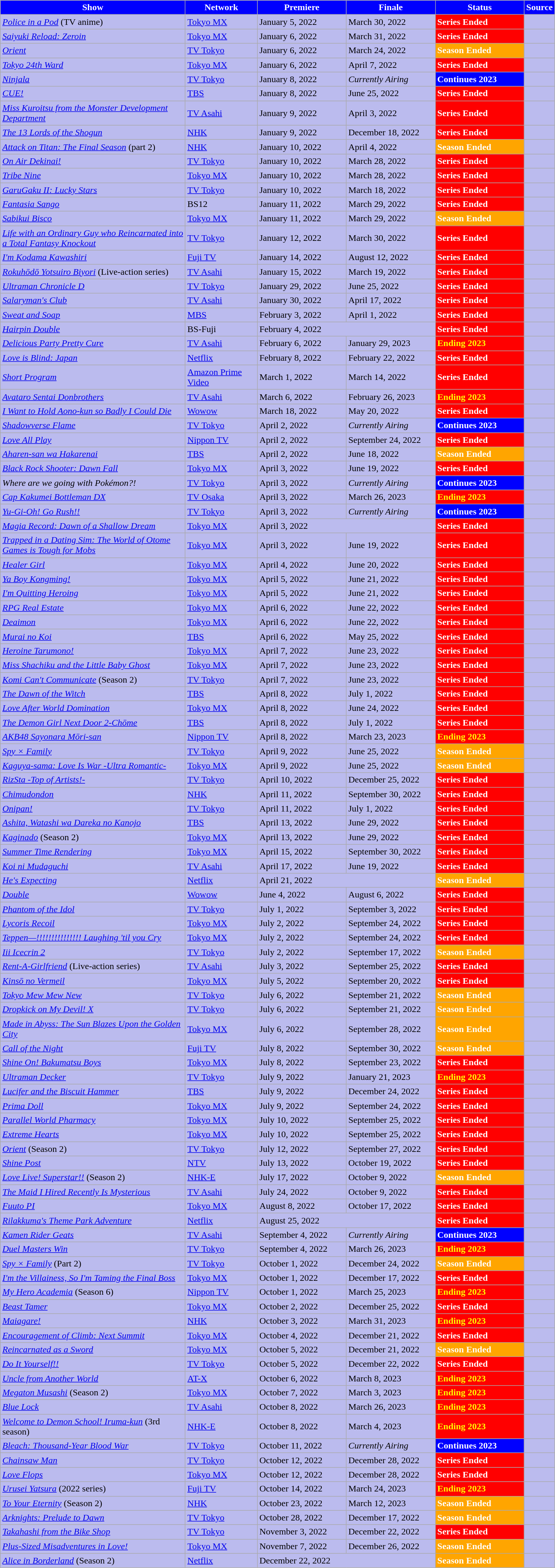<table class="wikitable" style="background:#BBE">
<tr>
<th style="background:blue; color:white; width:320px;">Show</th>
<th style="background:blue; color:white; width:120px;">Network</th>
<th style="background:blue; color:white; width:150px;">Premiere</th>
<th style="background:blue; color:white; width:150px;">Finale</th>
<th style="background:blue; color:white; width:150px;">Status</th>
<th style="background:blue; color:white;">Source</th>
</tr>
<tr>
<td><em><a href='#'>Police in a Pod</a></em> (TV anime)</td>
<td><a href='#'>Tokyo MX</a></td>
<td>January 5, 2022</td>
<td>March 30, 2022</td>
<td style="background:red; color:white;"><strong>Series Ended</strong></td>
<td></td>
</tr>
<tr>
<td><em><a href='#'>Saiyuki Reload: Zeroin</a></em></td>
<td><a href='#'>Tokyo MX</a></td>
<td>January 6, 2022</td>
<td>March 31, 2022</td>
<td style="background:red; color:white;"><strong>Series Ended</strong></td>
<td></td>
</tr>
<tr>
<td><em><a href='#'>Orient</a></em></td>
<td><a href='#'>TV Tokyo</a></td>
<td>January 6, 2022</td>
<td>March 24, 2022</td>
<td style="background:orange; color:white;"><strong>Season Ended</strong><br></td>
<td></td>
</tr>
<tr>
<td><em><a href='#'>Tokyo 24th Ward</a></em></td>
<td><a href='#'>Tokyo MX</a></td>
<td>January 6, 2022</td>
<td>April 7, 2022</td>
<td style="background:red; color:white;"><strong>Series Ended</strong></td>
<td></td>
</tr>
<tr>
<td><em><a href='#'>Ninjala</a></em></td>
<td><a href='#'>TV Tokyo</a></td>
<td>January 8, 2022</td>
<td><em>Currently Airing</em></td>
<td style="background:blue; color:white;"><strong>Continues 2023</strong></td>
<td></td>
</tr>
<tr>
<td><em><a href='#'>CUE!</a></em></td>
<td><a href='#'>TBS</a></td>
<td>January 8, 2022</td>
<td>June 25, 2022</td>
<td style="background:red; color:white;"><strong>Series Ended</strong></td>
<td></td>
</tr>
<tr>
<td><em><a href='#'>Miss Kuroitsu from the Monster Development Department</a></em></td>
<td><a href='#'>TV Asahi</a></td>
<td>January 9, 2022</td>
<td>April 3, 2022</td>
<td style="background:red; color:white;"><strong>Series Ended</strong></td>
<td></td>
</tr>
<tr>
<td><em><a href='#'>The 13 Lords of the Shogun</a></em></td>
<td><a href='#'>NHK</a></td>
<td>January 9, 2022</td>
<td>December 18, 2022</td>
<td style="background:red; color:white;"><strong>Series Ended</strong></td>
<td></td>
</tr>
<tr>
<td><em><a href='#'>Attack on Titan: The Final Season</a></em> (part 2)</td>
<td><a href='#'>NHK</a></td>
<td>January 10, 2022</td>
<td>April 4, 2022</td>
<td style="background:orange; color:white;"><strong>Season Ended</strong><br></td>
<td></td>
</tr>
<tr>
<td><em><a href='#'>On Air Dekinai!</a></em></td>
<td><a href='#'>TV Tokyo</a></td>
<td>January 10, 2022</td>
<td>March 28, 2022</td>
<td style="background:red; color:white;"><strong>Series Ended</strong></td>
<td></td>
</tr>
<tr>
<td><em><a href='#'>Tribe Nine</a></em></td>
<td><a href='#'>Tokyo MX</a></td>
<td>January 10, 2022</td>
<td>March 28, 2022</td>
<td style="background:red; color:white;"><strong>Series Ended</strong></td>
<td></td>
</tr>
<tr>
<td><em><a href='#'>GaruGaku II: Lucky Stars</a></em></td>
<td><a href='#'>TV Tokyo</a></td>
<td>January 10, 2022</td>
<td>March 18, 2022</td>
<td style="background:red; color:white;"><strong>Series Ended</strong></td>
<td></td>
</tr>
<tr>
<td><em><a href='#'>Fantasia Sango</a></em></td>
<td>BS12</td>
<td>January 11, 2022</td>
<td>March 29, 2022</td>
<td style="background:red; color:white;"><strong>Series Ended</strong></td>
<td></td>
</tr>
<tr>
<td><em><a href='#'>Sabikui Bisco</a></em></td>
<td><a href='#'>Tokyo MX</a></td>
<td>January 11, 2022</td>
<td>March 29, 2022</td>
<td style="background:orange; color:white;"><strong>Season Ended</strong><br></td>
<td></td>
</tr>
<tr>
<td><em><a href='#'>Life with an Ordinary Guy who Reincarnated into a Total Fantasy Knockout</a></em></td>
<td><a href='#'>TV Tokyo</a></td>
<td>January 12, 2022</td>
<td>March 30, 2022</td>
<td style="background:red; color:white;"><strong>Series Ended</strong></td>
<td></td>
</tr>
<tr>
<td><em><a href='#'>I'm Kodama Kawashiri</a></em></td>
<td><a href='#'>Fuji TV</a></td>
<td>January 14, 2022</td>
<td>August 12, 2022</td>
<td style="background:red; color:white;"><strong>Series Ended</strong></td>
<td></td>
</tr>
<tr>
<td><em><a href='#'>Rokuhōdō Yotsuiro Biyori</a></em> (Live-action series)</td>
<td><a href='#'>TV Asahi</a></td>
<td>January 15, 2022</td>
<td>March 19, 2022</td>
<td style="background:red; color:white;"><strong>Series Ended</strong></td>
<td></td>
</tr>
<tr>
<td><em><a href='#'>Ultraman Chronicle D</a></em></td>
<td><a href='#'>TV Tokyo</a></td>
<td>January 29, 2022</td>
<td>June 25, 2022</td>
<td style="background:red; color:white;"><strong>Series Ended</strong></td>
<td></td>
</tr>
<tr>
<td><em><a href='#'>Salaryman's Club</a></em></td>
<td><a href='#'>TV Asahi</a></td>
<td>January 30, 2022</td>
<td>April 17, 2022</td>
<td style="background:red; color:white;"><strong>Series Ended</strong></td>
<td></td>
</tr>
<tr>
<td><em><a href='#'>Sweat and Soap</a></em></td>
<td><a href='#'>MBS</a></td>
<td>February 3, 2022</td>
<td>April 1, 2022</td>
<td style="background:red; color:white;"><strong>Series Ended</strong></td>
<td></td>
</tr>
<tr>
<td><em><a href='#'>Hairpin Double</a></em></td>
<td>BS-Fuji</td>
<td colspan="2">February 4, 2022</td>
<td style="background:red; color:white;"><strong>Series Ended</strong></td>
<td></td>
</tr>
<tr>
<td><em><a href='#'>Delicious Party Pretty Cure</a></em></td>
<td><a href='#'>TV Asahi</a></td>
<td>February 6, 2022</td>
<td>January 29, 2023</td>
<td style="background:red; color:yellow;"><strong>Ending 2023</strong></td>
<td></td>
</tr>
<tr>
<td><em><a href='#'>Love is Blind: Japan</a></em></td>
<td><a href='#'>Netflix</a></td>
<td>February 8, 2022</td>
<td>February 22, 2022</td>
<td style="background:red; color:white;"><strong>Series Ended</strong></td>
<td></td>
</tr>
<tr>
<td><em><a href='#'>Short Program</a></em></td>
<td><a href='#'>Amazon Prime Video</a></td>
<td>March 1, 2022</td>
<td>March 14, 2022</td>
<td style="background:red; color:white;"><strong>Series Ended</strong></td>
<td></td>
</tr>
<tr>
<td><em><a href='#'>Avataro Sentai Donbrothers</a></em></td>
<td><a href='#'>TV Asahi</a></td>
<td>March 6, 2022</td>
<td>February 26, 2023</td>
<td style="background:red; color:yellow;"><strong>Ending 2023</strong></td>
<td></td>
</tr>
<tr>
<td><em><a href='#'>I Want to Hold Aono-kun so Badly I Could Die</a></em></td>
<td><a href='#'>Wowow</a></td>
<td>March 18, 2022</td>
<td>May 20, 2022</td>
<td style="background:red; color:white;"><strong>Series Ended</strong></td>
<td></td>
</tr>
<tr>
<td><em><a href='#'>Shadowverse Flame</a></em></td>
<td><a href='#'>TV Tokyo</a></td>
<td>April 2, 2022</td>
<td><em>Currently Airing</em></td>
<td style="background:blue; color:white;"><strong>Continues 2023</strong></td>
<td></td>
</tr>
<tr>
<td><em><a href='#'>Love All Play</a></em></td>
<td><a href='#'>Nippon TV</a></td>
<td>April 2, 2022</td>
<td>September 24, 2022</td>
<td style="background:red; color:white;"><strong>Series Ended</strong></td>
<td></td>
</tr>
<tr>
<td><em><a href='#'>Aharen-san wa Hakarenai</a></em></td>
<td><a href='#'>TBS</a></td>
<td>April 2, 2022</td>
<td>June 18, 2022</td>
<td style="background:orange; color:white;"><strong>Season Ended</strong><br></td>
<td></td>
</tr>
<tr>
<td><em><a href='#'>Black Rock Shooter: Dawn Fall</a></em></td>
<td><a href='#'>Tokyo MX</a></td>
<td>April 3, 2022</td>
<td>June 19, 2022</td>
<td style="background:red; color:white;"><strong>Series Ended</strong></td>
<td></td>
</tr>
<tr>
<td><em>Where are we going with Pokémon?!</em></td>
<td><a href='#'>TV Tokyo</a></td>
<td>April 3, 2022</td>
<td><em>Currently Airing</em></td>
<td style="background:blue; color:white;"><strong>Continues 2023</strong></td>
<td></td>
</tr>
<tr>
<td><em><a href='#'>Cap Kakumei Bottleman DX</a></em></td>
<td><a href='#'>TV Osaka</a></td>
<td>April 3, 2022</td>
<td>March 26, 2023</td>
<td style="background:red; color:yellow;"><strong>Ending 2023</strong></td>
<td></td>
</tr>
<tr>
<td><em><a href='#'>Yu-Gi-Oh! Go Rush!!</a></em></td>
<td><a href='#'>TV Tokyo</a></td>
<td>April 3, 2022</td>
<td><em>Currently Airing</em></td>
<td style="background:blue; color:white;"><strong>Continues 2023</strong></td>
<td></td>
</tr>
<tr>
<td><em><a href='#'>Magia Record: Dawn of a Shallow Dream</a></em></td>
<td><a href='#'>Tokyo MX</a></td>
<td colspan="2">April 3, 2022</td>
<td style="background:red; color:white;"><strong>Series Ended</strong></td>
<td></td>
</tr>
<tr>
<td><em><a href='#'>Trapped in a Dating Sim: The World of Otome Games is Tough for Mobs</a></em></td>
<td><a href='#'>Tokyo MX</a></td>
<td>April 3, 2022</td>
<td>June 19, 2022</td>
<td style="background:red; color:white;"><strong>Series Ended</strong></td>
<td></td>
</tr>
<tr>
<td><em><a href='#'>Healer Girl</a></em></td>
<td><a href='#'>Tokyo MX</a></td>
<td>April 4, 2022</td>
<td>June 20, 2022</td>
<td style="background:red; color:white;"><strong>Series Ended</strong></td>
<td></td>
</tr>
<tr>
<td><em><a href='#'>Ya Boy Kongming!</a></em></td>
<td><a href='#'>Tokyo MX</a></td>
<td>April 5, 2022</td>
<td>June 21, 2022</td>
<td style="background:red; color:white;"><strong>Series Ended</strong></td>
<td></td>
</tr>
<tr>
<td><em><a href='#'>I'm Quitting Heroing</a></em></td>
<td><a href='#'>Tokyo MX</a></td>
<td>April 5, 2022</td>
<td>June 21, 2022</td>
<td style="background:red; color:white;"><strong>Series Ended</strong></td>
<td></td>
</tr>
<tr>
<td><em><a href='#'>RPG Real Estate</a></em></td>
<td><a href='#'>Tokyo MX</a></td>
<td>April 6, 2022</td>
<td>June 22, 2022</td>
<td style="background:red; color:white;"><strong>Series Ended</strong></td>
<td></td>
</tr>
<tr>
<td><em><a href='#'>Deaimon</a></em></td>
<td><a href='#'>Tokyo MX</a></td>
<td>April 6, 2022</td>
<td>June 22, 2022</td>
<td style="background:red; color:white;"><strong>Series Ended</strong></td>
<td></td>
</tr>
<tr>
<td><em><a href='#'>Murai no Koi</a></em></td>
<td><a href='#'>TBS</a></td>
<td>April 6, 2022</td>
<td>May 25, 2022</td>
<td style="background:red; color:white;"><strong>Series Ended</strong></td>
<td></td>
</tr>
<tr>
<td><em><a href='#'>Heroine Tarumono!</a></em></td>
<td><a href='#'>Tokyo MX</a></td>
<td>April 7, 2022</td>
<td>June 23, 2022</td>
<td style="background:red; color:white;"><strong>Series Ended</strong></td>
<td></td>
</tr>
<tr>
<td><em><a href='#'>Miss Shachiku and the Little Baby Ghost</a></em></td>
<td><a href='#'>Tokyo MX</a></td>
<td>April 7, 2022</td>
<td>June 23, 2022</td>
<td style="background:red; color:white;"><strong>Series Ended</strong></td>
<td></td>
</tr>
<tr>
<td><em><a href='#'>Komi Can't Communicate</a></em> (Season 2)</td>
<td><a href='#'>TV Tokyo</a></td>
<td>April 7, 2022</td>
<td>June 23, 2022</td>
<td style="background:red; color:white;"><strong>Series Ended</strong></td>
<td></td>
</tr>
<tr>
<td><em><a href='#'>The Dawn of the Witch</a></em></td>
<td><a href='#'>TBS</a></td>
<td>April 8, 2022</td>
<td>July 1, 2022</td>
<td style="background:red; color:white;"><strong>Series Ended</strong></td>
<td></td>
</tr>
<tr>
<td><em><a href='#'>Love After World Domination</a></em></td>
<td><a href='#'>Tokyo MX</a></td>
<td>April 8, 2022</td>
<td>June 24, 2022</td>
<td style="background:red; color:white;"><strong>Series Ended</strong></td>
<td></td>
</tr>
<tr>
<td><em><a href='#'>The Demon Girl Next Door 2-Chōme</a></em></td>
<td><a href='#'>TBS</a></td>
<td>April 8, 2022</td>
<td>July 1, 2022</td>
<td style="background:red; color:white;"><strong>Series Ended</strong></td>
<td></td>
</tr>
<tr>
<td><em><a href='#'>AKB48 Sayonara Mōri-san</a></em></td>
<td><a href='#'>Nippon TV</a></td>
<td>April 8, 2022</td>
<td>March 23, 2023</td>
<td style="background:red; color:yellow;"><strong>Ending 2023</strong></td>
<td></td>
</tr>
<tr>
<td><em><a href='#'>Spy × Family</a></em></td>
<td><a href='#'>TV Tokyo</a></td>
<td>April 9, 2022</td>
<td>June 25, 2022</td>
<td style="background:orange; color:white;"><strong>Season Ended</strong><br></td>
<td></td>
</tr>
<tr>
<td><em><a href='#'>Kaguya-sama: Love Is War -Ultra Romantic-</a></em></td>
<td><a href='#'>Tokyo MX</a></td>
<td>April 9, 2022</td>
<td>June 25, 2022</td>
<td style="background:orange; color:white;"><strong>Season Ended</strong></td>
<td></td>
</tr>
<tr>
<td><em><a href='#'>RizSta -Top of Artists!-</a></em></td>
<td><a href='#'>TV Tokyo</a></td>
<td>April 10, 2022</td>
<td>December 25, 2022</td>
<td style="background:red; color:white;"><strong>Series Ended</strong></td>
<td></td>
</tr>
<tr>
<td><em><a href='#'>Chimudondon</a></em></td>
<td><a href='#'>NHK</a></td>
<td>April 11, 2022</td>
<td>September 30, 2022</td>
<td style="background:red; color:white;"><strong>Series Ended</strong></td>
<td></td>
</tr>
<tr>
<td><em><a href='#'>Onipan!</a></em></td>
<td><a href='#'>TV Tokyo</a></td>
<td>April 11, 2022</td>
<td>July 1, 2022</td>
<td style="background:red; color:white;"><strong>Series Ended</strong></td>
<td></td>
</tr>
<tr>
<td><em><a href='#'>Ashita, Watashi wa Dareka no Kanojo</a></em></td>
<td><a href='#'>TBS</a></td>
<td>April 13, 2022</td>
<td>June 29, 2022</td>
<td style="background:red; color:white;"><strong>Series Ended</strong></td>
<td></td>
</tr>
<tr>
<td><em><a href='#'>Kaginado</a></em> (Season 2)</td>
<td><a href='#'>Tokyo MX</a></td>
<td>April 13, 2022</td>
<td>June 29, 2022</td>
<td style="background:red; color:white;"><strong>Series Ended</strong></td>
<td></td>
</tr>
<tr>
<td><em><a href='#'>Summer Time Rendering</a></em></td>
<td><a href='#'>Tokyo MX</a></td>
<td>April 15, 2022</td>
<td>September 30, 2022</td>
<td style="background:red; color:white;"><strong>Series Ended</strong></td>
<td></td>
</tr>
<tr>
<td><em><a href='#'>Koi ni Mudaguchi</a></em></td>
<td><a href='#'>TV Asahi</a></td>
<td>April 17, 2022</td>
<td>June 19, 2022</td>
<td style="background:red; color:white;"><strong>Series Ended</strong></td>
<td></td>
</tr>
<tr>
<td><em><a href='#'>He's Expecting</a></em></td>
<td><a href='#'>Netflix</a></td>
<td colspan="2">April 21, 2022</td>
<td style="background:orange; color:white;"><strong>Season Ended</strong></td>
<td></td>
</tr>
<tr>
<td><em><a href='#'>Double</a></em></td>
<td><a href='#'>Wowow</a></td>
<td>June 4, 2022</td>
<td>August 6, 2022</td>
<td style="background:red; color:white;"><strong>Series Ended</strong></td>
<td></td>
</tr>
<tr>
<td><em><a href='#'>Phantom of the Idol</a></em></td>
<td><a href='#'>TV Tokyo</a></td>
<td>July 1, 2022</td>
<td>September 3, 2022</td>
<td style="background:red; color:white;"><strong>Series Ended</strong></td>
<td></td>
</tr>
<tr>
<td><em><a href='#'>Lycoris Recoil</a></em></td>
<td><a href='#'>Tokyo MX</a></td>
<td>July 2, 2022</td>
<td>September 24, 2022</td>
<td style="background:red; color:white;"><strong>Series Ended</strong></td>
<td></td>
</tr>
<tr>
<td><em><a href='#'>Teppen—!!!!!!!!!!!!!!! Laughing 'til you Cry</a></em></td>
<td><a href='#'>Tokyo MX</a></td>
<td>July 2, 2022</td>
<td>September 24, 2022</td>
<td style="background:red; color:white;"><strong>Series Ended</strong></td>
<td></td>
</tr>
<tr>
<td><em><a href='#'>Iii Icecrin 2</a></em></td>
<td><a href='#'>TV Tokyo</a></td>
<td>July 2, 2022</td>
<td>September 17, 2022</td>
<td style="background:orange; color:white;"><strong>Season Ended</strong></td>
<td></td>
</tr>
<tr>
<td><em><a href='#'>Rent-A-Girlfriend</a></em> (Live-action series)</td>
<td><a href='#'>TV Asahi</a></td>
<td>July 3, 2022</td>
<td>September 25, 2022</td>
<td style="background:red; color:white;"><strong>Series Ended</strong></td>
<td></td>
</tr>
<tr>
<td><em><a href='#'>Kinsō no Vermeil</a></em></td>
<td><a href='#'>Tokyo MX</a></td>
<td>July 5, 2022</td>
<td>September 20, 2022</td>
<td style="background:red; color:white;"><strong>Series Ended</strong></td>
<td></td>
</tr>
<tr>
<td><em><a href='#'>Tokyo Mew Mew New</a></em></td>
<td><a href='#'>TV Tokyo</a></td>
<td>July 6, 2022</td>
<td>September 21, 2022</td>
<td style="background:orange; color:white;"><strong>Season Ended</strong><br></td>
<td></td>
</tr>
<tr>
<td><em><a href='#'>Dropkick on My Devil! X</a></em></td>
<td><a href='#'>TV Tokyo</a></td>
<td>July 6, 2022</td>
<td>September 21, 2022</td>
<td style="background:orange; color:white;"><strong>Season Ended</strong></td>
<td></td>
</tr>
<tr>
<td><em><a href='#'>Made in Abyss: The Sun Blazes Upon the Golden City</a></em></td>
<td><a href='#'>Tokyo MX</a></td>
<td>July 6, 2022</td>
<td>September 28, 2022</td>
<td style="background:orange; color:white;"><strong>Season Ended</strong></td>
<td></td>
</tr>
<tr>
<td><em><a href='#'>Call of the Night</a></em></td>
<td><a href='#'>Fuji TV</a></td>
<td>July 8, 2022</td>
<td>September 30, 2022</td>
<td style="background:orange; color:white;"><strong>Season Ended</strong></td>
<td></td>
</tr>
<tr>
<td><em><a href='#'>Shine On! Bakumatsu Boys</a></em></td>
<td><a href='#'>Tokyo MX</a></td>
<td>July 8, 2022</td>
<td>September 23, 2022</td>
<td style="background:red; color:white;"><strong>Series Ended</strong></td>
<td></td>
</tr>
<tr>
<td><em><a href='#'>Ultraman Decker</a></em></td>
<td><a href='#'>TV Tokyo</a></td>
<td>July 9, 2022</td>
<td>January 21, 2023</td>
<td style="background:red; color:yellow;"><strong>Ending 2023</strong></td>
<td></td>
</tr>
<tr>
<td><em><a href='#'>Lucifer and the Biscuit Hammer</a></em></td>
<td><a href='#'>TBS</a></td>
<td>July 9, 2022</td>
<td>December 24, 2022</td>
<td style="background:red; color:white;"><strong>Series Ended</strong></td>
<td></td>
</tr>
<tr>
<td><em><a href='#'>Prima Doll</a></em></td>
<td><a href='#'>Tokyo MX</a></td>
<td>July 9, 2022</td>
<td>September 24, 2022</td>
<td style="background:red; color:white;"><strong>Series Ended</strong></td>
<td></td>
</tr>
<tr>
<td><em><a href='#'>Parallel World Pharmacy</a></em></td>
<td><a href='#'>Tokyo MX</a></td>
<td>July 10, 2022</td>
<td>September 25, 2022</td>
<td style="background:red; color:white;"><strong>Series Ended</strong></td>
<td></td>
</tr>
<tr>
<td><em><a href='#'>Extreme Hearts</a></em></td>
<td><a href='#'>Tokyo MX</a></td>
<td>July 10, 2022</td>
<td>September 25, 2022</td>
<td style="background:red; color:white;"><strong>Series Ended</strong></td>
<td></td>
</tr>
<tr>
<td><em><a href='#'>Orient</a></em> (Season 2)</td>
<td><a href='#'>TV Tokyo</a></td>
<td>July 12, 2022</td>
<td>September 27, 2022</td>
<td style="background:red; color:white;"><strong>Series Ended</strong></td>
<td></td>
</tr>
<tr>
<td><em><a href='#'>Shine Post</a></em></td>
<td><a href='#'>NTV</a></td>
<td>July 13, 2022</td>
<td>October 19, 2022</td>
<td style="background:red; color:white;"><strong>Series Ended</strong></td>
<td></td>
</tr>
<tr>
<td><em><a href='#'>Love Live! Superstar!!</a></em> (Season 2)</td>
<td><a href='#'>NHK-E</a></td>
<td>July 17, 2022</td>
<td>October 9, 2022</td>
<td style="background:orange; color:white;"><strong>Season Ended</strong></td>
<td></td>
</tr>
<tr>
<td><em><a href='#'>The Maid I Hired Recently Is Mysterious</a></em></td>
<td><a href='#'>TV Asahi</a></td>
<td>July 24, 2022</td>
<td>October 9, 2022</td>
<td style="background:red; color:white;"><strong>Series Ended</strong></td>
<td></td>
</tr>
<tr>
<td><em><a href='#'>Fuuto PI</a></em></td>
<td><a href='#'>Tokyo MX</a></td>
<td>August 8, 2022</td>
<td>October 17, 2022</td>
<td style="background:red; color:white;"><strong>Series Ended</strong></td>
<td></td>
</tr>
<tr>
<td><em><a href='#'>Rilakkuma's Theme Park Adventure</a></em></td>
<td><a href='#'>Netflix</a></td>
<td colspan="2">August 25, 2022</td>
<td style="background:red; color:white;"><strong>Series Ended</strong></td>
<td></td>
</tr>
<tr>
<td><em><a href='#'>Kamen Rider Geats</a></em></td>
<td><a href='#'>TV Asahi</a></td>
<td>September 4, 2022</td>
<td><em>Currently Airing</em></td>
<td style="background:blue; color:white;"><strong>Continues 2023</strong></td>
<td></td>
</tr>
<tr>
<td><em><a href='#'>Duel Masters Win</a></em></td>
<td><a href='#'>TV Tokyo</a></td>
<td>September 4, 2022</td>
<td>March 26, 2023</td>
<td style="background:red; color:yellow;"><strong>Ending 2023</strong></td>
<td></td>
</tr>
<tr>
<td><em><a href='#'>Spy × Family</a></em> (Part 2)</td>
<td><a href='#'>TV Tokyo</a></td>
<td>October 1, 2022</td>
<td>December 24, 2022</td>
<td style="background:orange; color:white;"><strong>Season Ended</strong><br></td>
<td></td>
</tr>
<tr>
<td><em><a href='#'>I'm the Villainess, So I'm Taming the Final Boss</a></em></td>
<td><a href='#'>Tokyo MX</a></td>
<td>October 1, 2022</td>
<td>December 17, 2022</td>
<td style="background:red; color:white;"><strong>Series Ended</strong></td>
<td></td>
</tr>
<tr>
<td><em><a href='#'>My Hero Academia</a></em> (Season 6)</td>
<td><a href='#'>Nippon TV</a></td>
<td>October 1, 2022</td>
<td>March 25, 2023</td>
<td style="background:red; color:yellow;"><strong>Ending 2023</strong></td>
<td></td>
</tr>
<tr>
<td><em><a href='#'>Beast Tamer</a></em></td>
<td><a href='#'>Tokyo MX</a></td>
<td>October 2, 2022</td>
<td>December 25, 2022</td>
<td style="background:red; color:white;"><strong>Series Ended</strong></td>
<td></td>
</tr>
<tr>
<td><em><a href='#'>Maiagare!</a></em></td>
<td><a href='#'>NHK</a></td>
<td>October 3, 2022</td>
<td>March 31, 2023</td>
<td style="background:red; color:yellow;"><strong>Ending 2023</strong></td>
<td></td>
</tr>
<tr>
<td><em><a href='#'>Encouragement of Climb: Next Summit</a></em></td>
<td><a href='#'>Tokyo MX</a></td>
<td>October 4, 2022</td>
<td>December 21, 2022</td>
<td style="background:red; color:white;"><strong>Series Ended</strong></td>
<td></td>
</tr>
<tr>
<td><em><a href='#'>Reincarnated as a Sword</a></em></td>
<td><a href='#'>Tokyo MX</a></td>
<td>October 5, 2022</td>
<td>December 21, 2022</td>
<td style="background:orange; color:white;"><strong>Season Ended</strong><br></td>
<td></td>
</tr>
<tr>
<td><em><a href='#'>Do It Yourself!!</a></em></td>
<td><a href='#'>TV Tokyo</a></td>
<td>October 5, 2022</td>
<td>December 22, 2022</td>
<td style="background:red; color:white;"><strong>Series Ended</strong></td>
<td></td>
</tr>
<tr>
<td><em><a href='#'>Uncle from Another World</a></em></td>
<td><a href='#'>AT-X</a></td>
<td>October 6, 2022</td>
<td>March 8, 2023</td>
<td style="background:red; color:yellow;"><strong>Ending 2023</strong></td>
<td></td>
</tr>
<tr>
<td><em><a href='#'>Megaton Musashi</a></em> (Season 2)</td>
<td><a href='#'>Tokyo MX</a></td>
<td>October 7, 2022</td>
<td>March 3, 2023</td>
<td style="background:red; color:yellow;"><strong>Ending 2023</strong></td>
<td></td>
</tr>
<tr>
<td><em><a href='#'>Blue Lock</a></em></td>
<td><a href='#'>TV Asahi</a></td>
<td>October 8, 2022</td>
<td>March 26, 2023</td>
<td style="background:red; color:yellow;"><strong>Ending 2023</strong></td>
<td></td>
</tr>
<tr>
<td><em><a href='#'>Welcome to Demon School! Iruma-kun</a></em> (3rd season)</td>
<td><a href='#'>NHK-E</a></td>
<td>October 8, 2022</td>
<td>March 4, 2023</td>
<td style="background:red; color:yellow;"><strong>Ending 2023</strong></td>
<td></td>
</tr>
<tr>
<td><em><a href='#'>Bleach: Thousand-Year Blood War</a></em></td>
<td><a href='#'>TV Tokyo</a></td>
<td>October 11, 2022</td>
<td><em>Currently Airing</em></td>
<td style="background:blue; color:white;"><strong>Continues 2023</strong></td>
<td></td>
</tr>
<tr>
<td><em><a href='#'>Chainsaw Man</a></em></td>
<td><a href='#'>TV Tokyo</a></td>
<td>October 12, 2022</td>
<td>December 28, 2022</td>
<td style="background:red; color:white;"><strong>Series Ended</strong></td>
<td></td>
</tr>
<tr>
<td><em><a href='#'>Love Flops</a></em></td>
<td><a href='#'>Tokyo MX</a></td>
<td>October 12, 2022</td>
<td>December 28, 2022</td>
<td style="background:red; color:white;"><strong>Series Ended</strong></td>
<td></td>
</tr>
<tr>
<td><em><a href='#'>Urusei Yatsura</a></em> (2022 series)</td>
<td><a href='#'>Fuji TV</a></td>
<td>October 14, 2022</td>
<td>March 24, 2023</td>
<td style="background:red; color:yellow;"><strong>Ending 2023</strong><br></td>
<td></td>
</tr>
<tr>
<td><em><a href='#'>To Your Eternity</a></em> (Season 2)</td>
<td><a href='#'>NHK</a></td>
<td>October 23, 2022</td>
<td>March 12, 2023</td>
<td style="background:orange; color:white;"><strong>Season Ended</strong><br></td>
<td></td>
</tr>
<tr>
<td><em><a href='#'>Arknights: Prelude to Dawn</a></em></td>
<td><a href='#'>TV Tokyo</a></td>
<td>October 28, 2022</td>
<td>December 17, 2022</td>
<td style="background:orange; color:white;"><strong>Season Ended</strong></td>
<td></td>
</tr>
<tr>
<td><em><a href='#'>Takahashi from the Bike Shop</a></em></td>
<td><a href='#'>TV Tokyo</a></td>
<td>November 3, 2022</td>
<td>December 22, 2022</td>
<td style="background:red; color:white;"><strong>Series Ended</strong></td>
<td></td>
</tr>
<tr>
<td><em><a href='#'>Plus-Sized Misadventures in Love!</a></em></td>
<td><a href='#'>Tokyo MX</a></td>
<td>November 7, 2022</td>
<td>December 26, 2022</td>
<td style="background:orange; color:white;"><strong>Season Ended</strong></td>
<td></td>
</tr>
<tr>
<td><em><a href='#'>Alice in Borderland</a></em> (Season 2)</td>
<td><a href='#'>Netflix</a></td>
<td colspan="2">December 22, 2022</td>
<td style="background:orange; color:white;"><strong>Season Ended</strong></td>
<td></td>
</tr>
</table>
